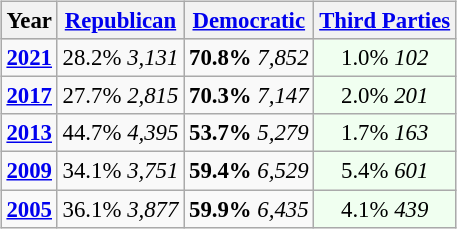<table class="wikitable" style="float:right; font-size:95%;">
<tr bgcolor=lightgrey>
<th>Year</th>
<th><a href='#'>Republican</a></th>
<th><a href='#'>Democratic</a></th>
<th><a href='#'>Third Parties</a></th>
</tr>
<tr>
<td style="text-align:center;" ><strong><a href='#'>2021</a></strong></td>
<td style="text-align:center;" >28.2% <em>3,131</em></td>
<td style="text-align:center;" ><strong>70.8%</strong>  <em>7,852</em></td>
<td style="text-align:center; background:honeyDew;">1.0% <em>102</em></td>
</tr>
<tr>
<td style="text-align:center;" ><strong><a href='#'>2017</a></strong></td>
<td style="text-align:center;" >27.7% <em>2,815</em></td>
<td style="text-align:center;" ><strong>70.3%</strong>  <em>7,147</em></td>
<td style="text-align:center; background:honeyDew;">2.0% <em>201</em></td>
</tr>
<tr>
<td style="text-align:center;" ><strong><a href='#'>2013</a></strong></td>
<td style="text-align:center;" >44.7% <em>4,395</em></td>
<td style="text-align:center;" ><strong>53.7%</strong>  <em>5,279</em></td>
<td style="text-align:center; background:honeyDew;">1.7% <em>163</em></td>
</tr>
<tr>
<td style="text-align:center;" ><strong><a href='#'>2009</a></strong></td>
<td style="text-align:center;" >34.1% <em>3,751</em></td>
<td style="text-align:center;" ><strong>59.4%</strong>  <em>6,529</em></td>
<td style="text-align:center; background:honeyDew;">5.4% <em>601</em></td>
</tr>
<tr>
<td style="text-align:center;" ><strong><a href='#'>2005</a></strong></td>
<td style="text-align:center;" >36.1% <em>3,877</em></td>
<td style="text-align:center;" ><strong>59.9%</strong> <em>6,435</em></td>
<td style="text-align:center; background:honeyDew;">4.1% <em>439</em></td>
</tr>
</table>
